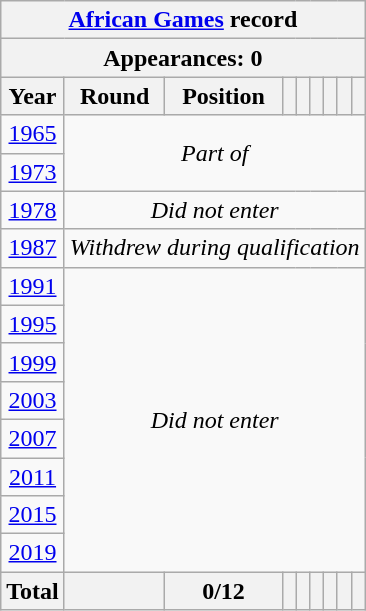<table class="wikitable" style="text-align: center;">
<tr>
<th colspan=9><a href='#'>African Games</a> record</th>
</tr>
<tr>
<th colspan=9>Appearances: 0</th>
</tr>
<tr>
<th>Year</th>
<th>Round</th>
<th>Position</th>
<th></th>
<th></th>
<th></th>
<th></th>
<th></th>
<th></th>
</tr>
<tr>
<td> <a href='#'>1965</a></td>
<td colspan=8 rowspan=2><em>Part of </em></td>
</tr>
<tr>
<td> <a href='#'>1973</a></td>
</tr>
<tr>
<td> <a href='#'>1978</a></td>
<td colspan=8><em>Did not enter</em></td>
</tr>
<tr>
<td> <a href='#'>1987</a></td>
<td colspan=8><em>Withdrew during qualification</em></td>
</tr>
<tr>
<td> <a href='#'>1991</a></td>
<td colspan=8 rowspan=8><em>Did not enter</em></td>
</tr>
<tr>
<td> <a href='#'>1995</a></td>
</tr>
<tr>
<td> <a href='#'>1999</a></td>
</tr>
<tr>
<td> <a href='#'>2003</a></td>
</tr>
<tr>
<td> <a href='#'>2007</a></td>
</tr>
<tr>
<td> <a href='#'>2011</a></td>
</tr>
<tr>
<td> <a href='#'>2015</a></td>
</tr>
<tr>
<td> <a href='#'>2019</a></td>
</tr>
<tr>
<th>Total</th>
<th></th>
<th>0/12</th>
<th></th>
<th></th>
<th></th>
<th></th>
<th></th>
<th></th>
</tr>
</table>
